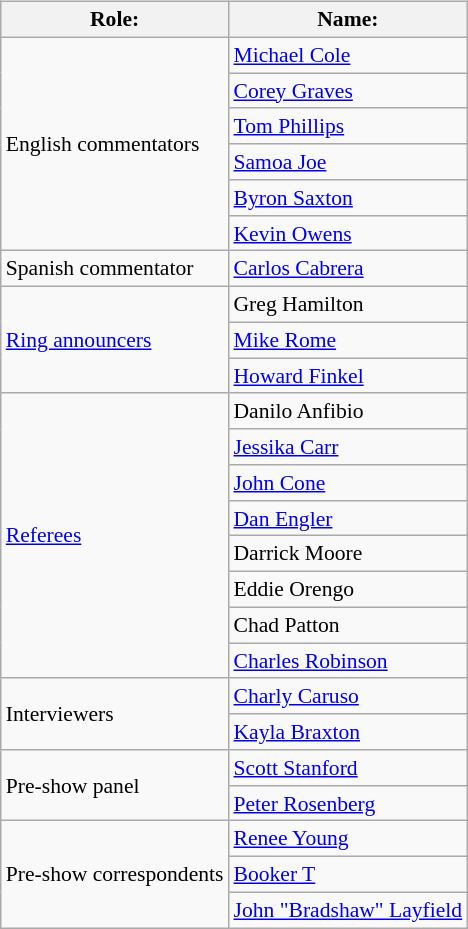<table class=wikitable style="font-size:90%; margin: 0.5em 0 0.5em 1em; float: right; clear: right;">
<tr>
<th>Role:</th>
<th>Name:</th>
</tr>
<tr>
<td rowspan=6>English commentators</td>
<td><a href='#'>Michael Cole</a> </td>
</tr>
<tr>
<td><a href='#'>Corey Graves</a> </td>
</tr>
<tr>
<td><a href='#'>Tom Phillips</a> </td>
</tr>
<tr>
<td><a href='#'>Samoa Joe</a> </td>
</tr>
<tr>
<td><a href='#'>Byron Saxton</a> </td>
</tr>
<tr>
<td><a href='#'>Kevin Owens</a> </td>
</tr>
<tr>
<td>Spanish commentator</td>
<td><a href='#'>Carlos Cabrera</a></td>
</tr>
<tr>
<td rowspan=3><a href='#'>Ring announcers</a></td>
<td>Greg Hamilton </td>
</tr>
<tr>
<td><a href='#'>Mike Rome</a> </td>
</tr>
<tr>
<td><a href='#'>Howard Finkel</a> </td>
</tr>
<tr>
<td rowspan=8><a href='#'>Referees</a></td>
<td>Danilo Anfibio</td>
</tr>
<tr>
<td><a href='#'>Jessika Carr</a></td>
</tr>
<tr>
<td><a href='#'>John Cone</a></td>
</tr>
<tr>
<td><a href='#'>Dan Engler</a></td>
</tr>
<tr>
<td>Darrick Moore</td>
</tr>
<tr>
<td>Eddie Orengo</td>
</tr>
<tr>
<td>Chad Patton</td>
</tr>
<tr>
<td><a href='#'>Charles Robinson</a></td>
</tr>
<tr>
<td rowspan="2">Interviewers</td>
<td><a href='#'>Charly Caruso</a></td>
</tr>
<tr>
<td><a href='#'>Kayla Braxton</a></td>
</tr>
<tr>
<td rowspan=2>Pre-show panel</td>
<td><a href='#'>Scott Stanford</a></td>
</tr>
<tr>
<td><a href='#'>Peter Rosenberg</a></td>
</tr>
<tr>
<td rowspan="3">Pre-show correspondents</td>
<td><a href='#'>Renee Young</a></td>
</tr>
<tr>
<td><a href='#'>Booker T</a></td>
</tr>
<tr>
<td><a href='#'>John "Bradshaw" Layfield</a></td>
</tr>
</table>
